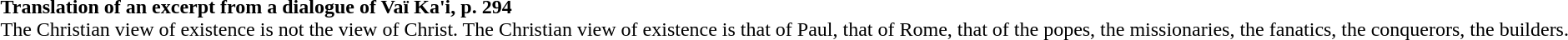<table>
<tr>
<td><strong>Translation of an excerpt from a dialogue of Vaï Ka'i, p. 294</strong><br>The Christian view of existence is not the view of Christ. The Christian view of existence is that of Paul, that of Rome, that of the popes, the missionaries, the fanatics, the conquerors, the builders.</td>
</tr>
</table>
